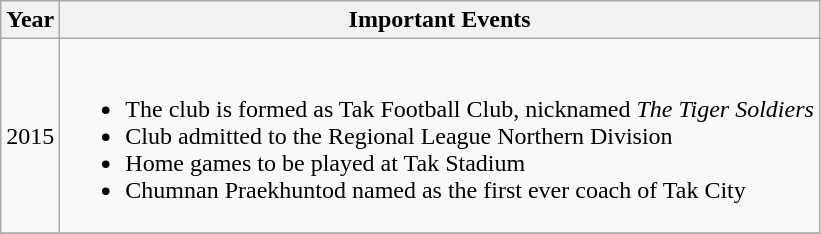<table class="wikitable">
<tr>
<th>Year</th>
<th>Important Events</th>
</tr>
<tr>
<td>2015</td>
<td><br><ul><li>The club is formed as Tak Football Club, nicknamed <em>The Tiger Soldiers</em></li><li>Club admitted to the Regional League Northern Division</li><li>Home games to be played at Tak Stadium</li><li>Chumnan Praekhuntod named as the first ever coach of Tak City</li></ul></td>
</tr>
<tr>
</tr>
</table>
